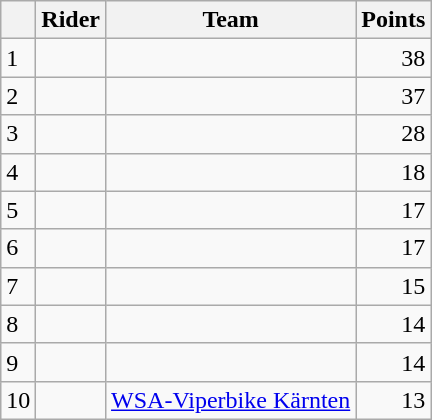<table class="wikitable">
<tr>
<th></th>
<th>Rider</th>
<th>Team</th>
<th>Points</th>
</tr>
<tr>
<td>1</td>
<td> </td>
<td></td>
<td align=right>38</td>
</tr>
<tr>
<td>2</td>
<td></td>
<td></td>
<td align=right>37</td>
</tr>
<tr>
<td>3</td>
<td></td>
<td></td>
<td align=right>28</td>
</tr>
<tr>
<td>4</td>
<td></td>
<td></td>
<td align=right>18</td>
</tr>
<tr>
<td>5</td>
<td></td>
<td></td>
<td align=right>17</td>
</tr>
<tr>
<td>6</td>
<td></td>
<td></td>
<td align=right>17</td>
</tr>
<tr>
<td>7</td>
<td></td>
<td></td>
<td align=right>15</td>
</tr>
<tr>
<td>8</td>
<td></td>
<td></td>
<td align=right>14</td>
</tr>
<tr>
<td>9</td>
<td></td>
<td></td>
<td align=right>14</td>
</tr>
<tr>
<td>10</td>
<td></td>
<td><a href='#'>WSA-Viperbike Kärnten</a></td>
<td align=right>13</td>
</tr>
</table>
